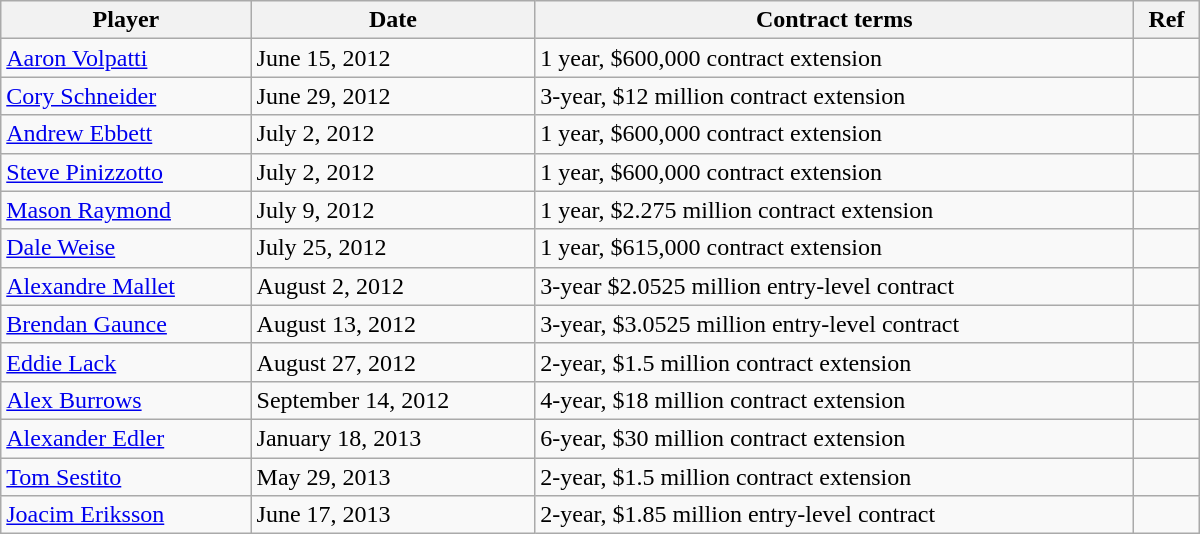<table class="wikitable" style="width:50em; padding:3px;;">
<tr>
<th>Player</th>
<th>Date</th>
<th>Contract terms</th>
<th>Ref</th>
</tr>
<tr>
<td><a href='#'>Aaron Volpatti</a></td>
<td>June 15, 2012</td>
<td>1 year, $600,000 contract extension</td>
<td></td>
</tr>
<tr>
<td><a href='#'>Cory Schneider</a></td>
<td>June 29, 2012</td>
<td>3-year, $12 million contract extension</td>
<td></td>
</tr>
<tr>
<td><a href='#'>Andrew Ebbett</a></td>
<td>July 2, 2012</td>
<td>1 year, $600,000 contract extension</td>
<td></td>
</tr>
<tr>
<td><a href='#'>Steve Pinizzotto</a></td>
<td>July 2, 2012</td>
<td>1 year, $600,000 contract extension</td>
<td></td>
</tr>
<tr>
<td><a href='#'>Mason Raymond</a></td>
<td>July 9, 2012</td>
<td>1 year, $2.275 million contract extension</td>
<td></td>
</tr>
<tr>
<td><a href='#'>Dale Weise</a></td>
<td>July 25, 2012</td>
<td>1 year, $615,000 contract extension</td>
<td></td>
</tr>
<tr>
<td><a href='#'>Alexandre Mallet</a></td>
<td>August 2, 2012</td>
<td>3-year $2.0525 million entry-level contract</td>
<td></td>
</tr>
<tr>
<td><a href='#'>Brendan Gaunce</a></td>
<td>August 13, 2012</td>
<td>3-year, $3.0525 million entry-level contract</td>
<td></td>
</tr>
<tr>
<td><a href='#'>Eddie Lack</a></td>
<td>August 27, 2012</td>
<td>2-year, $1.5 million contract extension</td>
<td></td>
</tr>
<tr>
<td><a href='#'>Alex Burrows</a></td>
<td>September 14, 2012</td>
<td>4-year, $18 million contract extension</td>
<td></td>
</tr>
<tr>
<td><a href='#'>Alexander Edler</a></td>
<td>January 18, 2013</td>
<td>6-year, $30 million contract extension</td>
<td></td>
</tr>
<tr>
<td><a href='#'>Tom Sestito</a></td>
<td>May 29, 2013</td>
<td>2-year, $1.5 million contract extension</td>
<td></td>
</tr>
<tr>
<td><a href='#'>Joacim Eriksson</a></td>
<td>June 17, 2013</td>
<td>2-year, $1.85 million entry-level contract</td>
<td></td>
</tr>
</table>
